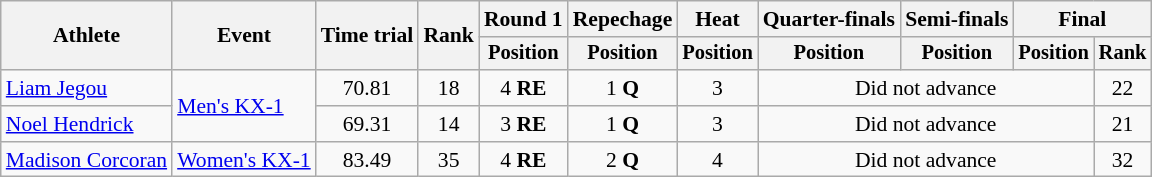<table class="wikitable" style="font-size:90%">
<tr>
<th rowspan="2">Athlete</th>
<th rowspan="2">Event</th>
<th rowspan="2">Time trial</th>
<th rowspan="2">Rank</th>
<th>Round 1</th>
<th>Repechage</th>
<th>Heat</th>
<th>Quarter-finals</th>
<th>Semi-finals</th>
<th colspan=2>Final</th>
</tr>
<tr style="font-size:95%">
<th>Position</th>
<th>Position</th>
<th>Position</th>
<th>Position</th>
<th>Position</th>
<th>Position</th>
<th>Rank</th>
</tr>
<tr align=center>
<td align=left><a href='#'>Liam Jegou</a></td>
<td align="left" rowspan=2><a href='#'>Men's KX-1</a></td>
<td>70.81</td>
<td>18</td>
<td>4 <strong>RE</strong></td>
<td>1 <strong>Q</strong></td>
<td>3</td>
<td colspan=3>Did not advance</td>
<td>22</td>
</tr>
<tr align=center>
<td align="left"><a href='#'>Noel Hendrick</a></td>
<td>69.31</td>
<td>14</td>
<td>3 <strong>RE</strong></td>
<td>1 <strong>Q</strong></td>
<td>3</td>
<td colspan=3>Did not advance</td>
<td>21</td>
</tr>
<tr align=center>
<td align=left><a href='#'>Madison Corcoran</a></td>
<td align=left><a href='#'>Women's KX-1</a></td>
<td>83.49</td>
<td>35</td>
<td>4 <strong>RE</strong></td>
<td>2 <strong>Q</strong></td>
<td>4</td>
<td colspan=3>Did not advance</td>
<td>32</td>
</tr>
</table>
